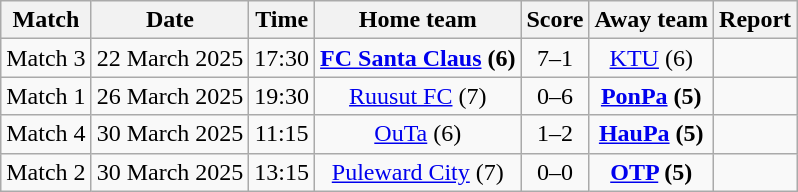<table class="wikitable" style="text-align:center">
<tr>
<th style= width="40px">Match</th>
<th style= width="40px">Date</th>
<th style= width="40px">Time</th>
<th style= width="150px">Home team</th>
<th style= width="60px">Score</th>
<th style= width="150px">Away team</th>
<th style= width="30px">Report</th>
</tr>
<tr>
<td>Match 3</td>
<td>22 March 2025</td>
<td>17:30</td>
<td><strong><a href='#'>FC Santa Claus</a> (6)</strong></td>
<td>7–1</td>
<td><a href='#'>KTU</a> (6)</td>
<td></td>
</tr>
<tr>
<td>Match 1</td>
<td>26 March 2025</td>
<td>19:30</td>
<td><a href='#'>Ruusut FC</a> (7)</td>
<td>0–6</td>
<td><strong><a href='#'>PonPa</a> (5)</strong></td>
<td></td>
</tr>
<tr>
<td>Match 4</td>
<td>30 March 2025</td>
<td>11:15</td>
<td><a href='#'>OuTa</a> (6)</td>
<td>1–2</td>
<td><strong><a href='#'>HauPa</a> (5)</strong></td>
<td></td>
</tr>
<tr>
<td>Match 2</td>
<td>30 March 2025</td>
<td>13:15</td>
<td><a href='#'>Puleward City</a> (7)</td>
<td>0–0 </td>
<td><strong><a href='#'>OTP</a> (5)</strong></td>
<td></td>
</tr>
</table>
